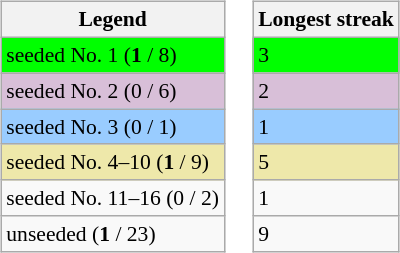<table>
<tr valign=top>
<td><br><table class="wikitable" style=font-size:90%>
<tr>
<th>Legend</th>
</tr>
<tr bgcolor=lime>
<td>seeded No. 1 (<strong>1</strong> / 8)</td>
</tr>
<tr bgcolor=thistle>
<td>seeded No. 2 (0 / 6)</td>
</tr>
<tr bgcolor=#9cf>
<td>seeded No. 3 (0 / 1)</td>
</tr>
<tr bgcolor=eee8aa>
<td>seeded No. 4–10 (<strong>1</strong> / 9)</td>
</tr>
<tr>
<td>seeded No. 11–16 (0 / 2)</td>
</tr>
<tr>
<td>unseeded (<strong>1</strong> / 23)</td>
</tr>
</table>
</td>
<td><br><table class="wikitable" style=font-size:90%>
<tr>
<th>Longest streak</th>
</tr>
<tr bgcolor=lime>
<td>3</td>
</tr>
<tr bgcolor=thistle>
<td>2</td>
</tr>
<tr bgcolor=#9cf>
<td>1</td>
</tr>
<tr bgcolor=eee8aa>
<td>5</td>
</tr>
<tr>
<td>1</td>
</tr>
<tr>
<td>9</td>
</tr>
</table>
</td>
</tr>
</table>
